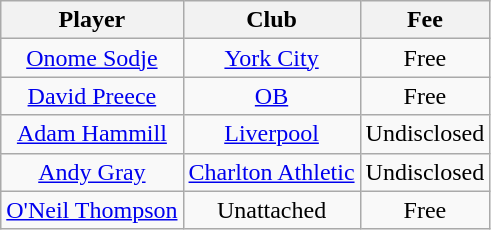<table class="wikitable" style="text-align: center">
<tr>
<th>Player</th>
<th>Club</th>
<th>Fee</th>
</tr>
<tr>
<td><a href='#'>Onome Sodje</a></td>
<td><a href='#'>York City</a></td>
<td>Free</td>
</tr>
<tr>
<td><a href='#'>David Preece</a></td>
<td><a href='#'>OB</a></td>
<td>Free</td>
</tr>
<tr>
<td><a href='#'>Adam Hammill</a></td>
<td><a href='#'>Liverpool</a></td>
<td>Undisclosed</td>
</tr>
<tr>
<td><a href='#'>Andy Gray</a></td>
<td><a href='#'>Charlton Athletic</a></td>
<td>Undisclosed</td>
</tr>
<tr>
<td><a href='#'>O'Neil Thompson</a></td>
<td>Unattached</td>
<td>Free</td>
</tr>
</table>
